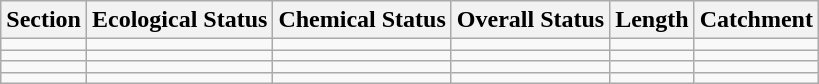<table class="wikitable">
<tr>
<th>Section</th>
<th>Ecological Status</th>
<th>Chemical Status</th>
<th>Overall Status</th>
<th>Length</th>
<th>Catchment</th>
</tr>
<tr>
<td></td>
<td></td>
<td></td>
<td></td>
<td></td>
<td></td>
</tr>
<tr>
<td></td>
<td></td>
<td></td>
<td></td>
<td></td>
<td></td>
</tr>
<tr>
<td></td>
<td></td>
<td></td>
<td></td>
<td></td>
<td></td>
</tr>
<tr>
<td></td>
<td></td>
<td></td>
<td></td>
<td></td>
<td></td>
</tr>
</table>
